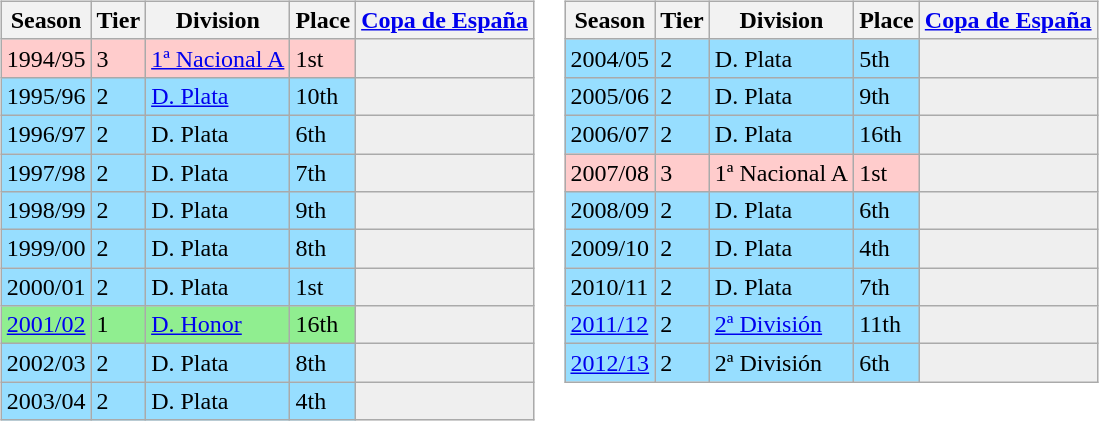<table>
<tr>
<td valign="top" width=0%><br><table class="wikitable">
<tr style="background:#f0f6fa;">
<th><strong>Season</strong></th>
<th><strong>Tier</strong></th>
<th><strong>Division</strong></th>
<th><strong>Place</strong></th>
<th><strong><a href='#'>Copa de España</a></strong></th>
</tr>
<tr>
<td style="background:#FFCCCC;">1994/95</td>
<td style="background:#FFCCCC;">3</td>
<td style="background:#FFCCCC;"><a href='#'>1ª Nacional A</a></td>
<td style="background:#FFCCCC;">1st</td>
<th style="background:#efefef;"></th>
</tr>
<tr>
<td style="background:#97DEFF;">1995/96</td>
<td style="background:#97DEFF;">2</td>
<td style="background:#97DEFF;"><a href='#'>D. Plata</a></td>
<td style="background:#97DEFF;">10th</td>
<th style="background:#efefef;"></th>
</tr>
<tr>
<td style="background:#97DEFF;">1996/97</td>
<td style="background:#97DEFF;">2</td>
<td style="background:#97DEFF;">D. Plata</td>
<td style="background:#97DEFF;">6th</td>
<th style="background:#efefef;"></th>
</tr>
<tr>
<td style="background:#97DEFF;">1997/98</td>
<td style="background:#97DEFF;">2</td>
<td style="background:#97DEFF;">D. Plata</td>
<td style="background:#97DEFF;">7th</td>
<th style="background:#efefef;"></th>
</tr>
<tr>
<td style="background:#97DEFF;">1998/99</td>
<td style="background:#97DEFF;">2</td>
<td style="background:#97DEFF;">D. Plata</td>
<td style="background:#97DEFF;">9th</td>
<th style="background:#efefef;"></th>
</tr>
<tr>
<td style="background:#97DEFF;">1999/00</td>
<td style="background:#97DEFF;">2</td>
<td style="background:#97DEFF;">D. Plata</td>
<td style="background:#97DEFF;">8th</td>
<th style="background:#efefef;"></th>
</tr>
<tr>
<td style="background:#97DEFF;">2000/01</td>
<td style="background:#97DEFF;">2</td>
<td style="background:#97DEFF;">D. Plata</td>
<td style="background:#97DEFF;">1st</td>
<th style="background:#efefef;"></th>
</tr>
<tr>
<td style="background:#90EE90;"><a href='#'>2001/02</a></td>
<td style="background:#90EE90;">1</td>
<td style="background:#90EE90;"><a href='#'>D. Honor</a></td>
<td style="background:#90EE90;">16th</td>
<th style="background:#efefef;"></th>
</tr>
<tr>
<td style="background:#97DEFF;">2002/03</td>
<td style="background:#97DEFF;">2</td>
<td style="background:#97DEFF;">D. Plata</td>
<td style="background:#97DEFF;">8th</td>
<th style="background:#efefef;"></th>
</tr>
<tr>
<td style="background:#97DEFF;">2003/04</td>
<td style="background:#97DEFF;">2</td>
<td style="background:#97DEFF;">D. Plata</td>
<td style="background:#97DEFF;">4th</td>
<th style="background:#efefef;"></th>
</tr>
</table>
</td>
<td valign="top" width=0%><br><table class="wikitable">
<tr style="background:#f0f6fa;">
<th><strong>Season</strong></th>
<th><strong>Tier</strong></th>
<th><strong>Division</strong></th>
<th><strong>Place</strong></th>
<th><strong><a href='#'>Copa de España</a></strong></th>
</tr>
<tr>
<td style="background:#97DEFF;">2004/05</td>
<td style="background:#97DEFF;">2</td>
<td style="background:#97DEFF;">D. Plata</td>
<td style="background:#97DEFF;">5th</td>
<th style="background:#efefef;"></th>
</tr>
<tr>
<td style="background:#97DEFF;">2005/06</td>
<td style="background:#97DEFF;">2</td>
<td style="background:#97DEFF;">D. Plata</td>
<td style="background:#97DEFF;">9th</td>
<th style="background:#efefef;"></th>
</tr>
<tr>
<td style="background:#97DEFF;">2006/07</td>
<td style="background:#97DEFF;">2</td>
<td style="background:#97DEFF;">D. Plata</td>
<td style="background:#97DEFF;">16th</td>
<th style="background:#efefef;"></th>
</tr>
<tr>
<td style="background:#FFCCCC;">2007/08</td>
<td style="background:#FFCCCC;">3</td>
<td style="background:#FFCCCC;">1ª Nacional A</td>
<td style="background:#FFCCCC;">1st</td>
<th style="background:#efefef;"></th>
</tr>
<tr>
<td style="background:#97DEFF;">2008/09</td>
<td style="background:#97DEFF;">2</td>
<td style="background:#97DEFF;">D. Plata</td>
<td style="background:#97DEFF;">6th</td>
<th style="background:#efefef;"></th>
</tr>
<tr>
<td style="background:#97DEFF;">2009/10</td>
<td style="background:#97DEFF;">2</td>
<td style="background:#97DEFF;">D. Plata</td>
<td style="background:#97DEFF;">4th</td>
<th style="background:#efefef;"></th>
</tr>
<tr>
<td style="background:#97DEFF;">2010/11</td>
<td style="background:#97DEFF;">2</td>
<td style="background:#97DEFF;">D. Plata</td>
<td style="background:#97DEFF;">7th</td>
<th style="background:#efefef;"></th>
</tr>
<tr>
<td style="background:#97DEFF;"><a href='#'>2011/12</a></td>
<td style="background:#97DEFF;">2</td>
<td style="background:#97DEFF;"><a href='#'>2ª División</a></td>
<td style="background:#97DEFF;">11th</td>
<th style="background:#efefef;"></th>
</tr>
<tr>
<td style="background:#97DEFF;"><a href='#'>2012/13</a></td>
<td style="background:#97DEFF;">2</td>
<td style="background:#97DEFF;">2ª División</td>
<td style="background:#97DEFF;">6th</td>
<th style="background:#efefef;"></th>
</tr>
</table>
</td>
</tr>
</table>
